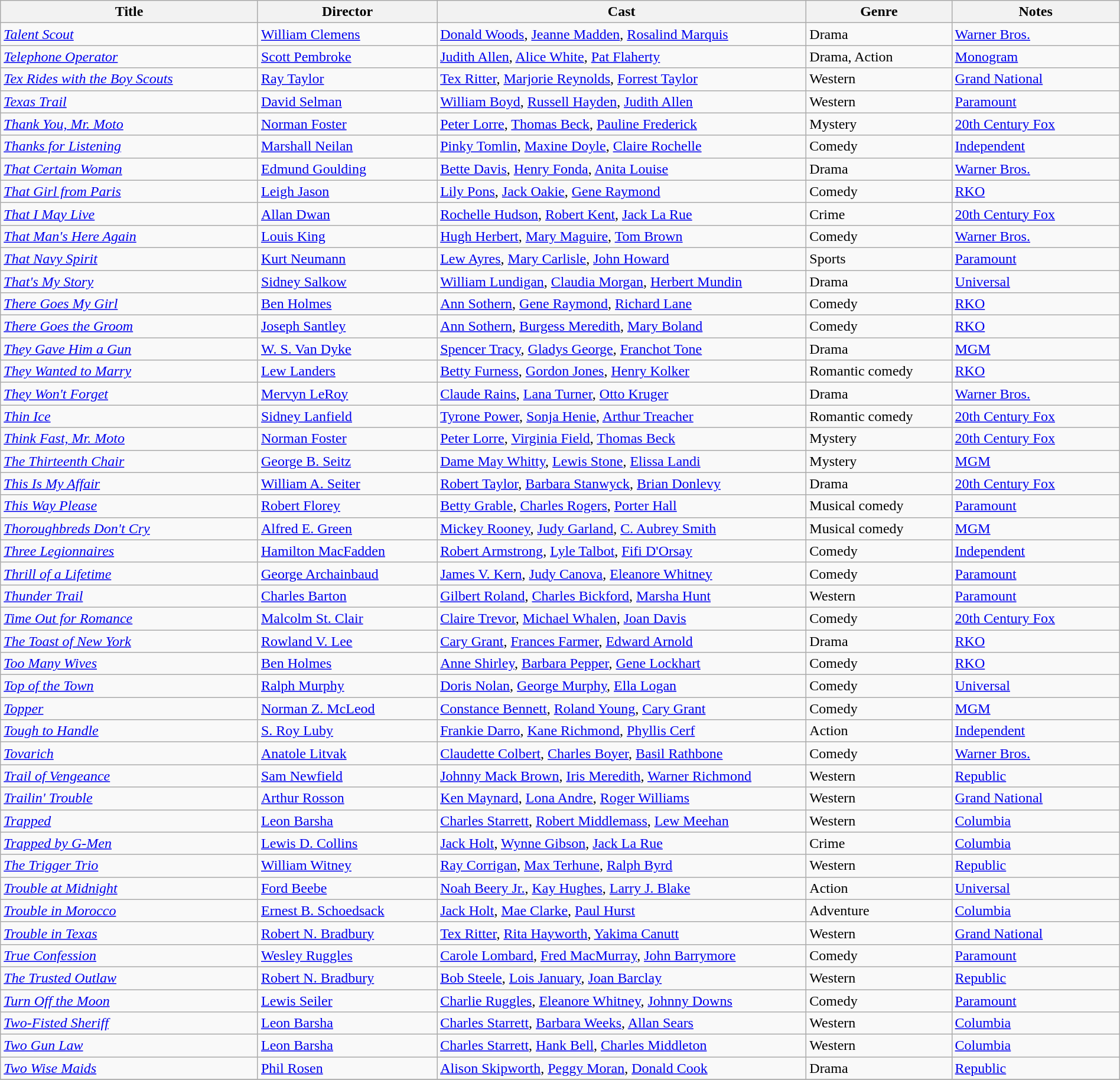<table class="wikitable" style="width:100%;">
<tr>
<th style="width:23%;">Title</th>
<th style="width:16%;">Director</th>
<th style="width:33%;">Cast</th>
<th style="width:13%;">Genre</th>
<th style="width:15%;">Notes</th>
</tr>
<tr>
<td><em><a href='#'>Talent Scout</a></em></td>
<td><a href='#'>William Clemens</a></td>
<td><a href='#'>Donald Woods</a>, <a href='#'>Jeanne Madden</a>, <a href='#'>Rosalind Marquis</a></td>
<td>Drama</td>
<td><a href='#'>Warner Bros.</a></td>
</tr>
<tr>
<td><em><a href='#'>Telephone Operator</a></em></td>
<td><a href='#'>Scott Pembroke</a></td>
<td><a href='#'>Judith Allen</a>, <a href='#'>Alice White</a>, <a href='#'>Pat Flaherty</a></td>
<td>Drama, Action</td>
<td><a href='#'>Monogram</a></td>
</tr>
<tr>
<td><em><a href='#'>Tex Rides with the Boy Scouts</a></em></td>
<td><a href='#'>Ray Taylor</a></td>
<td><a href='#'>Tex Ritter</a>, <a href='#'>Marjorie Reynolds</a>, <a href='#'>Forrest Taylor</a></td>
<td>Western</td>
<td><a href='#'>Grand National</a></td>
</tr>
<tr>
<td><em><a href='#'>Texas Trail</a></em></td>
<td><a href='#'>David Selman</a></td>
<td><a href='#'>William Boyd</a>, <a href='#'>Russell Hayden</a>, <a href='#'>Judith Allen</a></td>
<td>Western</td>
<td><a href='#'>Paramount</a></td>
</tr>
<tr>
<td><em><a href='#'>Thank You, Mr. Moto</a></em></td>
<td><a href='#'>Norman Foster</a></td>
<td><a href='#'>Peter Lorre</a>, <a href='#'>Thomas Beck</a>, <a href='#'>Pauline Frederick</a></td>
<td>Mystery</td>
<td><a href='#'>20th Century Fox</a></td>
</tr>
<tr>
<td><em><a href='#'>Thanks for Listening</a></em></td>
<td><a href='#'>Marshall Neilan</a></td>
<td><a href='#'>Pinky Tomlin</a>, <a href='#'>Maxine Doyle</a>, <a href='#'>Claire Rochelle</a></td>
<td>Comedy</td>
<td><a href='#'>Independent</a></td>
</tr>
<tr>
<td><em><a href='#'>That Certain Woman</a></em></td>
<td><a href='#'>Edmund Goulding</a></td>
<td><a href='#'>Bette Davis</a>, <a href='#'>Henry Fonda</a>, <a href='#'>Anita Louise</a></td>
<td>Drama</td>
<td><a href='#'>Warner Bros.</a></td>
</tr>
<tr>
<td><em><a href='#'>That Girl from Paris</a></em></td>
<td><a href='#'>Leigh Jason</a></td>
<td><a href='#'>Lily Pons</a>, <a href='#'>Jack Oakie</a>, <a href='#'>Gene Raymond</a></td>
<td>Comedy</td>
<td><a href='#'>RKO</a></td>
</tr>
<tr>
<td><em><a href='#'>That I May Live</a></em></td>
<td><a href='#'>Allan Dwan</a></td>
<td><a href='#'>Rochelle Hudson</a>, <a href='#'>Robert Kent</a>, <a href='#'>Jack La Rue</a></td>
<td>Crime</td>
<td><a href='#'>20th Century Fox</a></td>
</tr>
<tr>
<td><em><a href='#'>That Man's Here Again</a></em></td>
<td><a href='#'>Louis King</a></td>
<td><a href='#'>Hugh Herbert</a>, <a href='#'>Mary Maguire</a>, <a href='#'>Tom Brown</a></td>
<td>Comedy</td>
<td><a href='#'>Warner Bros.</a></td>
</tr>
<tr>
<td><em><a href='#'>That Navy Spirit</a></em></td>
<td><a href='#'>Kurt Neumann</a></td>
<td><a href='#'>Lew Ayres</a>, <a href='#'>Mary Carlisle</a>, <a href='#'>John Howard</a></td>
<td>Sports</td>
<td><a href='#'>Paramount</a></td>
</tr>
<tr>
<td><em><a href='#'>That's My Story</a></em></td>
<td><a href='#'>Sidney Salkow</a></td>
<td><a href='#'>William Lundigan</a>, <a href='#'>Claudia Morgan</a>, <a href='#'>Herbert Mundin</a></td>
<td>Drama</td>
<td><a href='#'>Universal</a></td>
</tr>
<tr>
<td><em><a href='#'>There Goes My Girl</a></em></td>
<td><a href='#'>Ben Holmes</a></td>
<td><a href='#'>Ann Sothern</a>, <a href='#'>Gene Raymond</a>, <a href='#'>Richard Lane</a></td>
<td>Comedy</td>
<td><a href='#'>RKO</a></td>
</tr>
<tr>
<td><em><a href='#'>There Goes the Groom</a></em></td>
<td><a href='#'>Joseph Santley</a></td>
<td><a href='#'>Ann Sothern</a>, <a href='#'>Burgess Meredith</a>, <a href='#'>Mary Boland</a></td>
<td>Comedy</td>
<td><a href='#'>RKO</a></td>
</tr>
<tr>
<td><em><a href='#'>They Gave Him a Gun</a></em></td>
<td><a href='#'>W. S. Van Dyke</a></td>
<td><a href='#'>Spencer Tracy</a>, <a href='#'>Gladys George</a>, <a href='#'>Franchot Tone</a></td>
<td>Drama</td>
<td><a href='#'>MGM</a></td>
</tr>
<tr>
<td><em><a href='#'>They Wanted to Marry</a></em></td>
<td><a href='#'>Lew Landers</a></td>
<td><a href='#'>Betty Furness</a>, <a href='#'>Gordon Jones</a>, <a href='#'>Henry Kolker</a></td>
<td>Romantic comedy</td>
<td><a href='#'>RKO</a></td>
</tr>
<tr>
<td><em><a href='#'>They Won't Forget</a></em></td>
<td><a href='#'>Mervyn LeRoy</a></td>
<td><a href='#'>Claude Rains</a>, <a href='#'>Lana Turner</a>, <a href='#'>Otto Kruger</a></td>
<td>Drama</td>
<td><a href='#'>Warner Bros.</a></td>
</tr>
<tr>
<td><em><a href='#'>Thin Ice</a></em></td>
<td><a href='#'>Sidney Lanfield</a></td>
<td><a href='#'>Tyrone Power</a>, <a href='#'>Sonja Henie</a>, <a href='#'>Arthur Treacher</a></td>
<td>Romantic comedy</td>
<td><a href='#'>20th Century Fox</a></td>
</tr>
<tr>
<td><em><a href='#'>Think Fast, Mr. Moto</a></em></td>
<td><a href='#'>Norman Foster</a></td>
<td><a href='#'>Peter Lorre</a>, <a href='#'>Virginia Field</a>, <a href='#'>Thomas Beck</a></td>
<td>Mystery</td>
<td><a href='#'>20th Century Fox</a></td>
</tr>
<tr>
<td><em><a href='#'>The Thirteenth Chair</a></em></td>
<td><a href='#'>George B. Seitz</a></td>
<td><a href='#'>Dame May Whitty</a>, <a href='#'>Lewis Stone</a>, <a href='#'>Elissa Landi</a></td>
<td>Mystery</td>
<td><a href='#'>MGM</a></td>
</tr>
<tr>
<td><em><a href='#'>This Is My Affair</a></em></td>
<td><a href='#'>William A. Seiter</a></td>
<td><a href='#'>Robert Taylor</a>, <a href='#'>Barbara Stanwyck</a>, <a href='#'>Brian Donlevy</a></td>
<td>Drama</td>
<td><a href='#'>20th Century Fox</a></td>
</tr>
<tr>
<td><em><a href='#'>This Way Please</a></em></td>
<td><a href='#'>Robert Florey</a></td>
<td><a href='#'>Betty Grable</a>, <a href='#'>Charles Rogers</a>, <a href='#'>Porter Hall</a></td>
<td>Musical comedy</td>
<td><a href='#'>Paramount</a></td>
</tr>
<tr>
<td><em><a href='#'>Thoroughbreds Don't Cry</a></em></td>
<td><a href='#'>Alfred E. Green</a></td>
<td><a href='#'>Mickey Rooney</a>, <a href='#'>Judy Garland</a>, <a href='#'>C. Aubrey Smith</a></td>
<td>Musical comedy</td>
<td><a href='#'>MGM</a></td>
</tr>
<tr>
<td><em><a href='#'>Three Legionnaires</a></em></td>
<td><a href='#'>Hamilton MacFadden</a></td>
<td><a href='#'>Robert Armstrong</a>, <a href='#'>Lyle Talbot</a>, <a href='#'>Fifi D'Orsay</a></td>
<td>Comedy</td>
<td><a href='#'>Independent</a></td>
</tr>
<tr>
<td><em><a href='#'>Thrill of a Lifetime</a></em></td>
<td><a href='#'>George Archainbaud</a></td>
<td><a href='#'>James V. Kern</a>, <a href='#'>Judy Canova</a>, <a href='#'>Eleanore Whitney</a></td>
<td>Comedy</td>
<td><a href='#'>Paramount</a></td>
</tr>
<tr>
<td><em><a href='#'>Thunder Trail</a></em></td>
<td><a href='#'>Charles Barton</a></td>
<td><a href='#'>Gilbert Roland</a>, <a href='#'>Charles Bickford</a>, <a href='#'>Marsha Hunt</a></td>
<td>Western</td>
<td><a href='#'>Paramount</a></td>
</tr>
<tr>
<td><em><a href='#'>Time Out for Romance</a></em></td>
<td><a href='#'>Malcolm St. Clair</a></td>
<td><a href='#'>Claire Trevor</a>, <a href='#'>Michael Whalen</a>, <a href='#'>Joan Davis</a></td>
<td>Comedy</td>
<td><a href='#'>20th Century Fox</a></td>
</tr>
<tr>
<td><em><a href='#'>The Toast of New York</a></em></td>
<td><a href='#'>Rowland V. Lee</a></td>
<td><a href='#'>Cary Grant</a>, <a href='#'>Frances Farmer</a>, <a href='#'>Edward Arnold</a></td>
<td>Drama</td>
<td><a href='#'>RKO</a></td>
</tr>
<tr>
<td><em><a href='#'>Too Many Wives</a></em></td>
<td><a href='#'>Ben Holmes</a></td>
<td><a href='#'>Anne Shirley</a>, <a href='#'>Barbara Pepper</a>, <a href='#'>Gene Lockhart</a></td>
<td>Comedy</td>
<td><a href='#'>RKO</a></td>
</tr>
<tr>
<td><em><a href='#'>Top of the Town</a></em></td>
<td><a href='#'>Ralph Murphy</a></td>
<td><a href='#'>Doris Nolan</a>, <a href='#'>George Murphy</a>, <a href='#'>Ella Logan</a></td>
<td>Comedy</td>
<td><a href='#'>Universal</a></td>
</tr>
<tr>
<td><em><a href='#'>Topper</a></em></td>
<td><a href='#'>Norman Z. McLeod</a></td>
<td><a href='#'>Constance Bennett</a>, <a href='#'>Roland Young</a>, <a href='#'>Cary Grant</a></td>
<td>Comedy</td>
<td><a href='#'>MGM</a></td>
</tr>
<tr>
<td><em><a href='#'>Tough to Handle</a></em></td>
<td><a href='#'>S. Roy Luby</a></td>
<td><a href='#'>Frankie Darro</a>, <a href='#'>Kane Richmond</a>, <a href='#'>Phyllis Cerf</a></td>
<td>Action</td>
<td><a href='#'>Independent</a></td>
</tr>
<tr>
<td><em><a href='#'>Tovarich</a></em></td>
<td><a href='#'>Anatole Litvak</a></td>
<td><a href='#'>Claudette Colbert</a>, <a href='#'>Charles Boyer</a>, <a href='#'>Basil Rathbone</a></td>
<td>Comedy</td>
<td><a href='#'>Warner Bros.</a></td>
</tr>
<tr>
<td><em><a href='#'>Trail of Vengeance</a></em></td>
<td><a href='#'>Sam Newfield</a></td>
<td><a href='#'>Johnny Mack Brown</a>, <a href='#'>Iris Meredith</a>, <a href='#'>Warner Richmond</a></td>
<td>Western</td>
<td><a href='#'>Republic</a></td>
</tr>
<tr>
<td><em><a href='#'>Trailin' Trouble</a></em></td>
<td><a href='#'>Arthur Rosson</a></td>
<td><a href='#'>Ken Maynard</a>, <a href='#'>Lona Andre</a>, <a href='#'>Roger Williams</a></td>
<td>Western</td>
<td><a href='#'>Grand National</a></td>
</tr>
<tr>
<td><em><a href='#'>Trapped</a></em></td>
<td><a href='#'>Leon Barsha</a></td>
<td><a href='#'>Charles Starrett</a>, <a href='#'>Robert Middlemass</a>, <a href='#'>Lew Meehan</a></td>
<td>Western</td>
<td><a href='#'>Columbia</a></td>
</tr>
<tr>
<td><em><a href='#'>Trapped by G-Men</a></em></td>
<td><a href='#'>Lewis D. Collins</a></td>
<td><a href='#'>Jack Holt</a>, <a href='#'>Wynne Gibson</a>, <a href='#'>Jack La Rue</a></td>
<td>Crime</td>
<td><a href='#'>Columbia</a></td>
</tr>
<tr>
<td><em><a href='#'>The Trigger Trio</a></em></td>
<td><a href='#'>William Witney</a></td>
<td><a href='#'>Ray Corrigan</a>, <a href='#'>Max Terhune</a>, <a href='#'>Ralph Byrd</a></td>
<td>Western</td>
<td><a href='#'>Republic</a></td>
</tr>
<tr>
<td><em><a href='#'>Trouble at Midnight</a></em></td>
<td><a href='#'>Ford Beebe</a></td>
<td><a href='#'>Noah Beery Jr.</a>, <a href='#'>Kay Hughes</a>, <a href='#'>Larry J. Blake</a></td>
<td>Action</td>
<td><a href='#'>Universal</a></td>
</tr>
<tr>
<td><em><a href='#'>Trouble in Morocco</a></em></td>
<td><a href='#'>Ernest B. Schoedsack</a></td>
<td><a href='#'>Jack Holt</a>, <a href='#'>Mae Clarke</a>, <a href='#'>Paul Hurst</a></td>
<td>Adventure</td>
<td><a href='#'>Columbia</a></td>
</tr>
<tr>
<td><em><a href='#'>Trouble in Texas</a></em></td>
<td><a href='#'>Robert N. Bradbury</a></td>
<td><a href='#'>Tex Ritter</a>, <a href='#'>Rita Hayworth</a>, <a href='#'>Yakima Canutt</a></td>
<td>Western</td>
<td><a href='#'>Grand National</a></td>
</tr>
<tr>
<td><em><a href='#'>True Confession</a></em></td>
<td><a href='#'>Wesley Ruggles</a></td>
<td><a href='#'>Carole Lombard</a>, <a href='#'>Fred MacMurray</a>, <a href='#'>John Barrymore</a></td>
<td>Comedy</td>
<td><a href='#'>Paramount</a></td>
</tr>
<tr>
<td><em><a href='#'>The Trusted Outlaw</a></em></td>
<td><a href='#'>Robert N. Bradbury</a></td>
<td><a href='#'>Bob Steele</a>, <a href='#'>Lois January</a>, <a href='#'>Joan Barclay</a></td>
<td>Western</td>
<td><a href='#'>Republic</a></td>
</tr>
<tr>
<td><em><a href='#'>Turn Off the Moon</a></em></td>
<td><a href='#'>Lewis Seiler</a></td>
<td><a href='#'>Charlie Ruggles</a>, <a href='#'>Eleanore Whitney</a>, <a href='#'>Johnny Downs</a></td>
<td>Comedy</td>
<td><a href='#'>Paramount</a></td>
</tr>
<tr>
<td><em><a href='#'>Two-Fisted Sheriff</a></em></td>
<td><a href='#'>Leon Barsha</a></td>
<td><a href='#'>Charles Starrett</a>, <a href='#'>Barbara Weeks</a>, <a href='#'>Allan Sears</a></td>
<td>Western</td>
<td><a href='#'>Columbia</a></td>
</tr>
<tr>
<td><em><a href='#'>Two Gun Law</a></em></td>
<td><a href='#'>Leon Barsha</a></td>
<td><a href='#'>Charles Starrett</a>, <a href='#'>Hank Bell</a>, <a href='#'>Charles Middleton</a></td>
<td>Western</td>
<td><a href='#'>Columbia</a></td>
</tr>
<tr>
<td><em><a href='#'>Two Wise Maids</a></em></td>
<td><a href='#'>Phil Rosen</a></td>
<td><a href='#'>Alison Skipworth</a>, <a href='#'>Peggy Moran</a>, <a href='#'>Donald Cook</a></td>
<td>Drama</td>
<td><a href='#'>Republic</a></td>
</tr>
<tr>
</tr>
</table>
